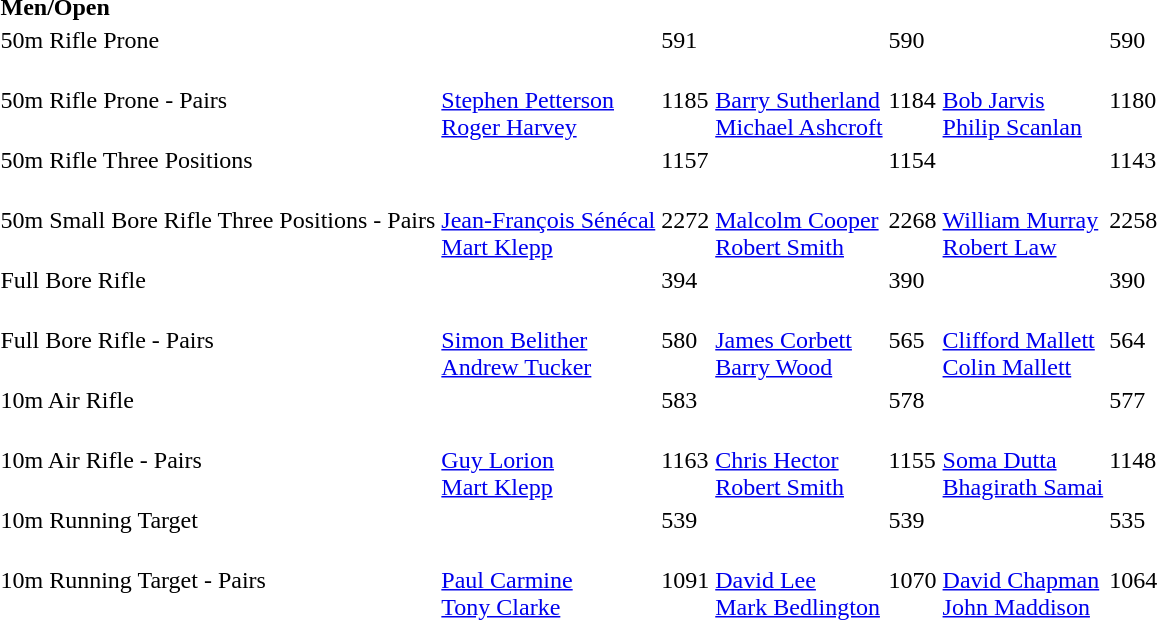<table>
<tr>
<td colspan=7><strong>Men/Open</strong></td>
</tr>
<tr>
<td>50m Rifle Prone</td>
<td></td>
<td>591</td>
<td></td>
<td>590</td>
<td></td>
<td>590</td>
</tr>
<tr>
<td>50m Rifle Prone - Pairs</td>
<td><br><a href='#'>Stephen Petterson</a><br><a href='#'>Roger Harvey</a></td>
<td>1185</td>
<td><br><a href='#'>Barry Sutherland</a><br><a href='#'>Michael Ashcroft</a></td>
<td>1184</td>
<td><br><a href='#'>Bob Jarvis</a><br><a href='#'>Philip Scanlan</a></td>
<td>1180</td>
</tr>
<tr>
<td>50m Rifle Three Positions</td>
<td></td>
<td>1157</td>
<td></td>
<td>1154</td>
<td></td>
<td>1143</td>
</tr>
<tr>
<td>50m Small Bore Rifle Three Positions - Pairs</td>
<td><br><a href='#'>Jean-François Sénécal</a><br><a href='#'>Mart Klepp</a></td>
<td>2272</td>
<td><br><a href='#'>Malcolm Cooper</a><br><a href='#'>Robert Smith</a></td>
<td>2268</td>
<td><br><a href='#'>William Murray</a><br><a href='#'>Robert Law</a></td>
<td>2258</td>
</tr>
<tr>
<td>Full Bore Rifle</td>
<td></td>
<td>394</td>
<td></td>
<td>390</td>
<td></td>
<td>390</td>
</tr>
<tr>
<td>Full Bore Rifle - Pairs</td>
<td><br><a href='#'>Simon Belither</a><br><a href='#'>Andrew Tucker</a></td>
<td>580</td>
<td><br><a href='#'>James Corbett</a><br><a href='#'>Barry Wood</a></td>
<td>565</td>
<td><br><a href='#'>Clifford Mallett</a><br><a href='#'>Colin Mallett</a></td>
<td>564</td>
</tr>
<tr>
<td>10m Air Rifle</td>
<td></td>
<td>583</td>
<td></td>
<td>578</td>
<td></td>
<td>577</td>
</tr>
<tr>
<td>10m Air Rifle - Pairs</td>
<td><br><a href='#'>Guy Lorion</a><br><a href='#'>Mart Klepp</a></td>
<td>1163</td>
<td><br><a href='#'>Chris Hector</a><br><a href='#'>Robert Smith</a></td>
<td>1155</td>
<td><br><a href='#'>Soma Dutta</a><br><a href='#'>Bhagirath Samai</a></td>
<td>1148</td>
</tr>
<tr>
<td>10m Running Target</td>
<td></td>
<td>539</td>
<td></td>
<td>539</td>
<td></td>
<td>535</td>
</tr>
<tr>
<td>10m Running Target - Pairs</td>
<td><br><a href='#'>Paul Carmine</a><br><a href='#'>Tony Clarke</a></td>
<td>1091</td>
<td><br><a href='#'>David Lee</a><br><a href='#'>Mark Bedlington</a></td>
<td>1070</td>
<td><br><a href='#'>David Chapman</a><br><a href='#'>John Maddison</a></td>
<td>1064</td>
</tr>
</table>
